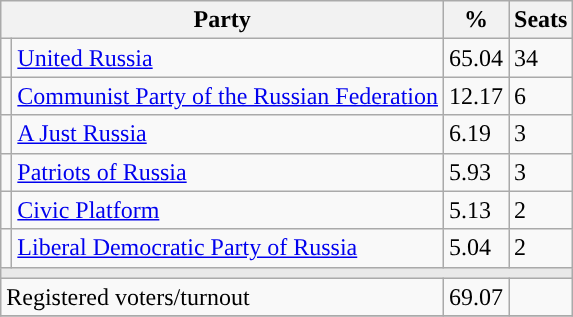<table class="wikitable">
<tr>
<th colspan=2>Party</th>
<th>%</th>
<th>Seats</th>
</tr>
<tr>
<td style="background:"></td>
<td><a href='#'>United Russia</a></td>
<td>65.04</td>
<td>34</td>
</tr>
<tr>
<td style="background:"></td>
<td><a href='#'>Communist Party of the Russian Federation</a></td>
<td>12.17</td>
<td>6</td>
</tr>
<tr>
<td style="background:"></td>
<td><a href='#'>A Just Russia</a></td>
<td>6.19</td>
<td>3</td>
</tr>
<tr>
<td style="background:"></td>
<td><a href='#'>Patriots of Russia</a></td>
<td>5.93</td>
<td>3</td>
</tr>
<tr>
<td style="background:"></td>
<td><a href='#'>Civic Platform</a></td>
<td>5.13</td>
<td>2</td>
</tr>
<tr>
<td style="background:"></td>
<td><a href='#'>Liberal Democratic Party of Russia</a></td>
<td>5.04</td>
<td>2</td>
</tr>
<tr>
<td colspan=4 style="background:#E9E9E9;"></td>
</tr>
<tr>
<td align=left colspan=2>Registered voters/turnout</td>
<td>69.07</td>
<td></td>
</tr>
<tr>
</tr>
</table>
